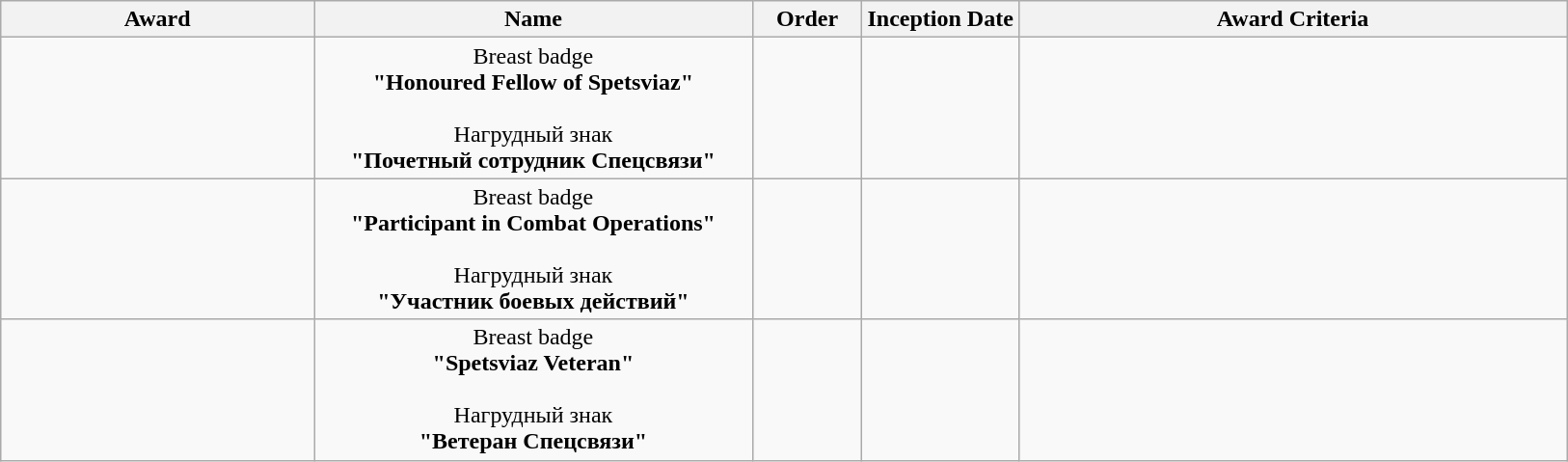<table class="wikitable sortable" style="text-align:center">
<tr>
<th style="width:20%">Award</th>
<th style="width:28%">Name </th>
<th style="width:07%">Order</th>
<th style="width:10%">Inception Date</th>
<th style="width:35%">Award Criteria</th>
</tr>
<tr>
<td></td>
<td>Breast badge<br><strong>"Honoured Fellow of Spetsviaz"</strong><br><br>Нагрудный знак<br><strong>"Почетный сотрудник Спецсвязи"</strong></td>
<td></td>
<td></td>
<td></td>
</tr>
<tr>
<td></td>
<td>Breast badge<br><strong>"Participant in Combat Operations"</strong><br><br>Нагрудный знак<br> <strong>"Участник боевых действий"</strong></td>
<td></td>
<td></td>
<td></td>
</tr>
<tr>
<td></td>
<td>Breast badge<br><strong>"Spetsviaz Veteran"</strong><br><br>Нагрудный знак<br> <strong>"Ветеран Спецсвязи"</strong></td>
<td></td>
<td></td>
<td></td>
</tr>
</table>
